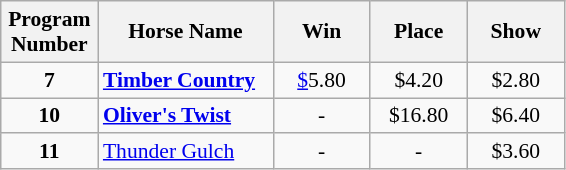<table class="wikitable sortable" style="font-size:90%">
<tr>
<th width="58px">Program <br> Number</th>
<th width="110px">Horse Name <br></th>
<th width="58px">Win <br></th>
<th width="58px">Place <br></th>
<th width="58px">Show <br></th>
</tr>
<tr>
<td align=center><strong>7</strong></td>
<td><strong><a href='#'>Timber Country</a></strong></td>
<td align=center><a href='#'>$</a>5.80</td>
<td align=center>$4.20</td>
<td align=center>$2.80</td>
</tr>
<tr>
<td align=center><strong>10</strong></td>
<td><strong><a href='#'>Oliver's Twist</a></strong></td>
<td align=center>-</td>
<td align=center>$16.80</td>
<td align=center>$6.40</td>
</tr>
<tr>
<td align=center><strong>11</strong></td>
<td><a href='#'>Thunder Gulch</a></td>
<td align=center>-</td>
<td align=center>-</td>
<td align=center>$3.60</td>
</tr>
</table>
